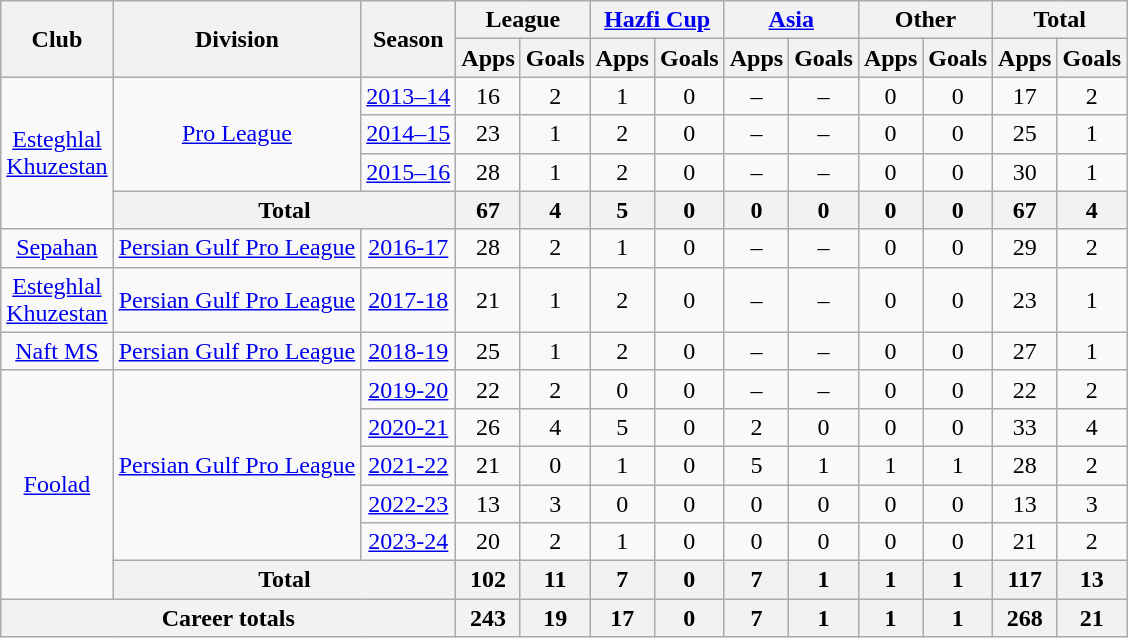<table class="wikitable" style="text-align: center;">
<tr>
<th rowspan="2">Club</th>
<th rowspan="2">Division</th>
<th rowspan="2">Season</th>
<th colspan="2">League</th>
<th colspan="2"><a href='#'>Hazfi Cup</a></th>
<th colspan="2"><a href='#'>Asia</a></th>
<th colspan=2>Other</th>
<th colspan="2">Total</th>
</tr>
<tr>
<th>Apps</th>
<th>Goals</th>
<th>Apps</th>
<th>Goals</th>
<th>Apps</th>
<th>Goals</th>
<th>Apps</th>
<th>Goals</th>
<th>Apps</th>
<th>Goals</th>
</tr>
<tr>
<td rowspan="4"><a href='#'>Esteghlal<br>Khuzestan</a></td>
<td rowspan="3"><a href='#'>Pro League</a></td>
<td><a href='#'>2013–14</a></td>
<td>16</td>
<td>2</td>
<td>1</td>
<td>0</td>
<td>–</td>
<td>–</td>
<td>0</td>
<td>0</td>
<td>17</td>
<td>2</td>
</tr>
<tr>
<td><a href='#'>2014–15</a></td>
<td>23</td>
<td>1</td>
<td>2</td>
<td>0</td>
<td>–</td>
<td>–</td>
<td>0</td>
<td>0</td>
<td>25</td>
<td>1</td>
</tr>
<tr>
<td><a href='#'>2015–16</a></td>
<td>28</td>
<td>1</td>
<td>2</td>
<td>0</td>
<td>–</td>
<td>–</td>
<td>0</td>
<td>0</td>
<td>30</td>
<td>1</td>
</tr>
<tr>
<th colspan=2>Total</th>
<th>67</th>
<th>4</th>
<th>5</th>
<th>0</th>
<th>0</th>
<th>0</th>
<th>0</th>
<th>0</th>
<th>67</th>
<th>4</th>
</tr>
<tr>
<td><a href='#'>Sepahan</a></td>
<td><a href='#'>Persian Gulf Pro League</a></td>
<td><a href='#'>2016-17</a></td>
<td>28</td>
<td>2</td>
<td>1</td>
<td>0</td>
<td>–</td>
<td>–</td>
<td>0</td>
<td>0</td>
<td>29</td>
<td>2</td>
</tr>
<tr>
<td><a href='#'>Esteghlal</a><br><a href='#'>Khuzestan</a></td>
<td><a href='#'>Persian Gulf Pro League</a></td>
<td><a href='#'>2017-18</a></td>
<td>21</td>
<td>1</td>
<td>2</td>
<td>0</td>
<td>–</td>
<td>–</td>
<td>0</td>
<td>0</td>
<td>23</td>
<td>1</td>
</tr>
<tr>
<td><a href='#'>Naft MS</a></td>
<td><a href='#'>Persian Gulf Pro League</a></td>
<td><a href='#'>2018-19</a></td>
<td>25</td>
<td>1</td>
<td>2</td>
<td>0</td>
<td>–</td>
<td>–</td>
<td>0</td>
<td>0</td>
<td>27</td>
<td>1</td>
</tr>
<tr>
<td rowspan="6"><a href='#'>Foolad</a></td>
<td rowspan="5"><a href='#'>Persian Gulf Pro League</a></td>
<td><a href='#'>2019-20</a></td>
<td>22</td>
<td>2</td>
<td>0</td>
<td>0</td>
<td>–</td>
<td>–</td>
<td>0</td>
<td>0</td>
<td>22</td>
<td>2</td>
</tr>
<tr>
<td><a href='#'>2020-21</a></td>
<td>26</td>
<td>4</td>
<td>5</td>
<td>0</td>
<td>2</td>
<td>0</td>
<td>0</td>
<td>0</td>
<td>33</td>
<td>4</td>
</tr>
<tr>
<td><a href='#'>2021-22</a></td>
<td>21</td>
<td>0</td>
<td>1</td>
<td>0</td>
<td>5</td>
<td>1</td>
<td>1</td>
<td>1</td>
<td>28</td>
<td>2</td>
</tr>
<tr>
<td><a href='#'>2022-23</a></td>
<td>13</td>
<td>3</td>
<td>0</td>
<td>0</td>
<td>0</td>
<td>0</td>
<td>0</td>
<td>0</td>
<td>13</td>
<td>3</td>
</tr>
<tr>
<td><a href='#'>2023-24</a></td>
<td>20</td>
<td>2</td>
<td>1</td>
<td>0</td>
<td>0</td>
<td>0</td>
<td>0</td>
<td>0</td>
<td>21</td>
<td>2</td>
</tr>
<tr>
<th colspan=2>Total</th>
<th>102</th>
<th>11</th>
<th>7</th>
<th>0</th>
<th>7</th>
<th>1</th>
<th>1</th>
<th>1</th>
<th>117</th>
<th>13</th>
</tr>
<tr>
<th colspan="3">Career totals</th>
<th>243</th>
<th>19</th>
<th>17</th>
<th>0</th>
<th>7</th>
<th>1</th>
<th>1</th>
<th>1</th>
<th>268</th>
<th>21</th>
</tr>
</table>
